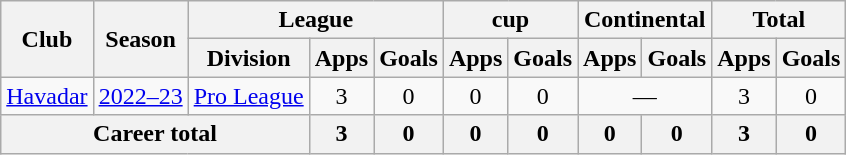<table class="wikitable" style="text-align:center">
<tr>
<th rowspan="2">Club</th>
<th rowspan="2">Season</th>
<th colspan="3">League</th>
<th colspan="2">cup</th>
<th colspan="2">Continental</th>
<th colspan="2">Total</th>
</tr>
<tr>
<th>Division</th>
<th>Apps</th>
<th>Goals</th>
<th>Apps</th>
<th>Goals</th>
<th>Apps</th>
<th>Goals</th>
<th>Apps</th>
<th>Goals</th>
</tr>
<tr>
<td><a href='#'>Havadar</a></td>
<td><a href='#'>2022–23</a></td>
<td><a href='#'>Pro League</a></td>
<td>3</td>
<td>0</td>
<td>0</td>
<td>0</td>
<td colspan="2">—</td>
<td>3</td>
<td>0</td>
</tr>
<tr>
<th colspan="3">Career total</th>
<th>3</th>
<th>0</th>
<th>0</th>
<th>0</th>
<th>0</th>
<th>0</th>
<th>3</th>
<th>0</th>
</tr>
</table>
